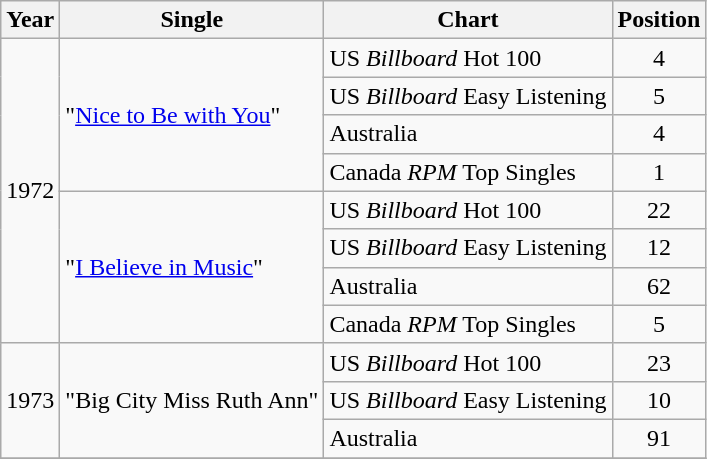<table class="wikitable">
<tr>
<th>Year</th>
<th>Single</th>
<th>Chart</th>
<th>Position</th>
</tr>
<tr>
<td rowspan="8">1972</td>
<td rowspan="4">"<a href='#'>Nice to Be with You</a>"</td>
<td>US <em>Billboard</em> Hot 100</td>
<td align="center">4</td>
</tr>
<tr>
<td>US <em>Billboard</em> Easy Listening</td>
<td align="center">5</td>
</tr>
<tr>
<td>Australia</td>
<td align="center">4</td>
</tr>
<tr>
<td>Canada <em>RPM</em> Top Singles</td>
<td align="center">1</td>
</tr>
<tr>
<td rowspan="4">"<a href='#'>I Believe in Music</a>"</td>
<td>US <em>Billboard</em> Hot 100</td>
<td align="center">22</td>
</tr>
<tr>
<td>US <em>Billboard</em> Easy Listening</td>
<td align="center">12</td>
</tr>
<tr>
<td>Australia</td>
<td align="center">62</td>
</tr>
<tr>
<td>Canada <em>RPM</em> Top Singles</td>
<td align="center">5</td>
</tr>
<tr>
<td rowspan="3">1973</td>
<td rowspan="3">"Big City Miss Ruth Ann"</td>
<td>US <em>Billboard</em> Hot 100</td>
<td align="center">23</td>
</tr>
<tr>
<td>US <em>Billboard</em> Easy Listening</td>
<td align="center">10</td>
</tr>
<tr>
<td>Australia</td>
<td align="center">91</td>
</tr>
<tr>
</tr>
</table>
